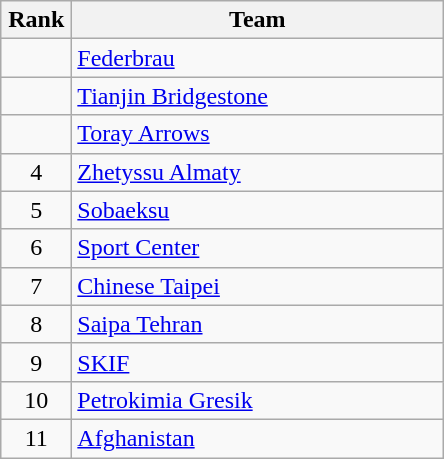<table class="wikitable" style="text-align: center;">
<tr>
<th width=40>Rank</th>
<th width=240>Team</th>
</tr>
<tr>
<td></td>
<td align="left"> <a href='#'>Federbrau</a></td>
</tr>
<tr>
<td></td>
<td align="left"> <a href='#'>Tianjin Bridgestone</a></td>
</tr>
<tr>
<td></td>
<td align="left"> <a href='#'>Toray Arrows</a></td>
</tr>
<tr>
<td>4</td>
<td align="left"> <a href='#'>Zhetyssu Almaty</a></td>
</tr>
<tr>
<td>5</td>
<td align="left"> <a href='#'>Sobaeksu</a></td>
</tr>
<tr>
<td>6</td>
<td align="left"> <a href='#'>Sport Center</a></td>
</tr>
<tr>
<td>7</td>
<td align="left"> <a href='#'>Chinese Taipei</a></td>
</tr>
<tr>
<td>8</td>
<td align="left"> <a href='#'>Saipa Tehran</a></td>
</tr>
<tr>
<td>9</td>
<td align="left"> <a href='#'>SKIF</a></td>
</tr>
<tr>
<td>10</td>
<td align="left"> <a href='#'>Petrokimia Gresik</a></td>
</tr>
<tr>
<td>11</td>
<td align="left"> <a href='#'>Afghanistan</a></td>
</tr>
</table>
